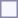<table style="border:1px solid #8888aa; background-color:#f7f8ff; padding:5px; font-size:95%; margin: 0px 12px 12px 0px;">
</table>
